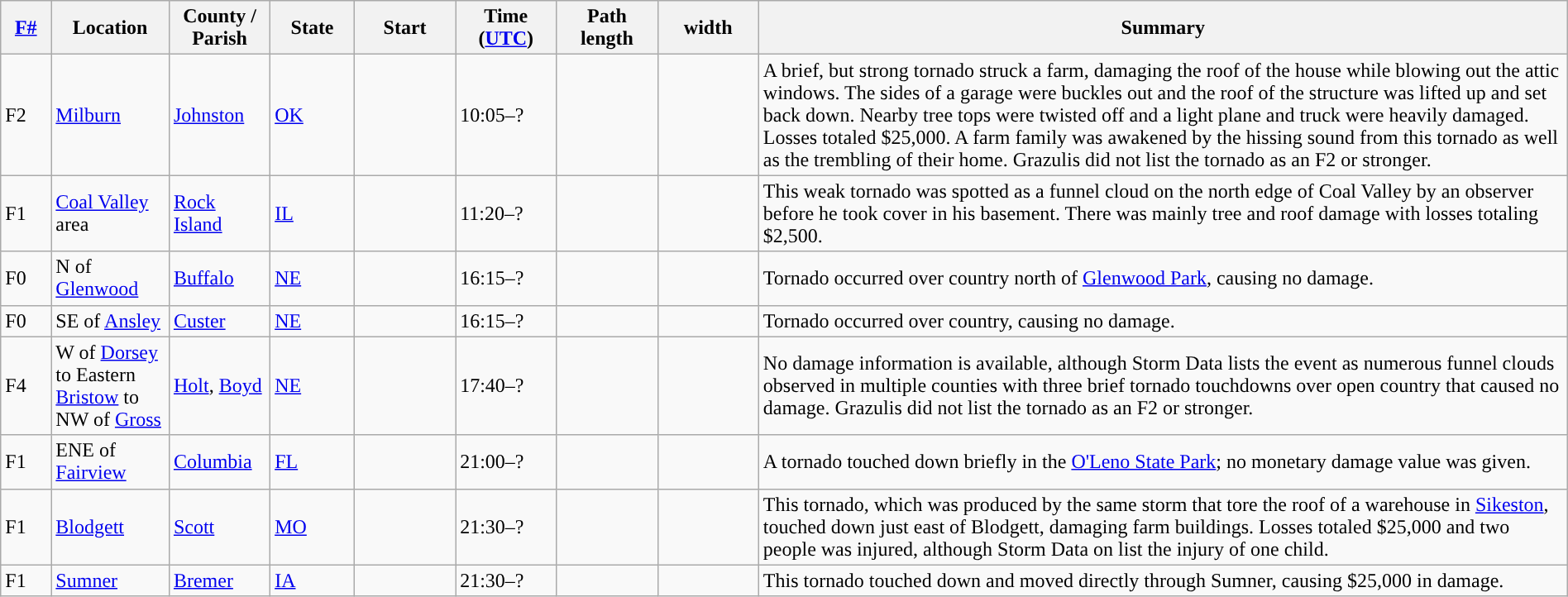<table class="wikitable sortable" style="width:100%;">
<tr>
<th scope="col"  style="width:3%; text-align:center;"><a href='#'>F#</a></th>
<th scope="col"  style="width:7%; text-align:center;" class="unsortable">Location</th>
<th scope="col"  style="width:6%; text-align:center;" class="unsortable">County / Parish</th>
<th scope="col"  style="width:5%; text-align:center;">State</th>
<th scope="col"  style="width:6%; text-align:center;">Start<br></th>
<th scope="col"  style="width:6%; text-align:center;">Time (<a href='#'>UTC</a>)</th>
<th scope="col"  style="width:6%; text-align:center;">Path length</th>
<th scope="col"  style="width:6%; text-align:center;"> width</th>
<th scope="col" class="unsortable" style="width:48%; text-align:center;">Summary</th>
</tr>
<tr>
<td>F2</td>
<td><a href='#'>Milburn</a></td>
<td><a href='#'>Johnston</a></td>
<td><a href='#'>OK</a></td>
<td></td>
<td>10:05–?</td>
<td></td>
<td></td>
<td>A brief, but strong tornado struck a farm, damaging the roof of the house while blowing out the attic windows. The sides of a garage were buckles out and the roof of the structure was lifted up and set back down. Nearby tree tops were twisted off and a light plane and truck were heavily damaged. Losses totaled $25,000. A farm family was awakened by the hissing sound from this tornado as well as the trembling of their home. Grazulis did not list the tornado as an F2 or stronger.</td>
</tr>
<tr>
<td>F1</td>
<td><a href='#'>Coal Valley</a> area</td>
<td><a href='#'>Rock Island</a></td>
<td><a href='#'>IL</a></td>
<td></td>
<td>11:20–?</td>
<td></td>
<td></td>
<td>This weak tornado was spotted as a funnel cloud on the north edge of Coal Valley by an observer before he took cover in his basement. There was mainly tree and roof damage with losses totaling $2,500.</td>
</tr>
<tr>
<td>F0</td>
<td>N of <a href='#'>Glenwood</a></td>
<td><a href='#'>Buffalo</a></td>
<td><a href='#'>NE</a></td>
<td></td>
<td>16:15–?</td>
<td></td>
<td></td>
<td>Tornado occurred over country north of <a href='#'>Glenwood Park</a>, causing no damage.</td>
</tr>
<tr>
<td>F0</td>
<td>SE of <a href='#'>Ansley</a></td>
<td><a href='#'>Custer</a></td>
<td><a href='#'>NE</a></td>
<td></td>
<td>16:15–?</td>
<td></td>
<td></td>
<td>Tornado occurred over country, causing no damage.</td>
</tr>
<tr>
<td>F4</td>
<td>W of <a href='#'>Dorsey</a> to Eastern <a href='#'>Bristow</a> to NW of <a href='#'>Gross</a></td>
<td><a href='#'>Holt</a>, <a href='#'>Boyd</a></td>
<td><a href='#'>NE</a></td>
<td></td>
<td>17:40–?</td>
<td></td>
<td></td>
<td>No damage information is available, although Storm Data lists the event as numerous funnel clouds observed in multiple counties with three brief tornado touchdowns over open country that caused no damage. Grazulis did not list the tornado as an F2 or stronger.</td>
</tr>
<tr>
<td>F1</td>
<td>ENE of <a href='#'>Fairview</a></td>
<td><a href='#'>Columbia</a></td>
<td><a href='#'>FL</a></td>
<td></td>
<td>21:00–?</td>
<td></td>
<td></td>
<td>A tornado touched down briefly in the <a href='#'>O'Leno State Park</a>; no monetary damage value was given.</td>
</tr>
<tr>
<td>F1</td>
<td><a href='#'>Blodgett</a></td>
<td><a href='#'>Scott</a></td>
<td><a href='#'>MO</a></td>
<td></td>
<td>21:30–?</td>
<td></td>
<td></td>
<td>This tornado, which was produced by the same storm that tore the roof of a warehouse in <a href='#'>Sikeston</a>, touched down just east of Blodgett, damaging farm buildings. Losses totaled $25,000 and two people was injured, although Storm Data on list the injury of one child.</td>
</tr>
<tr>
<td>F1</td>
<td><a href='#'>Sumner</a></td>
<td><a href='#'>Bremer</a></td>
<td><a href='#'>IA</a></td>
<td></td>
<td>21:30–?</td>
<td></td>
<td></td>
<td>This tornado touched down and moved directly through Sumner, causing $25,000 in damage.</td>
</tr>
</table>
